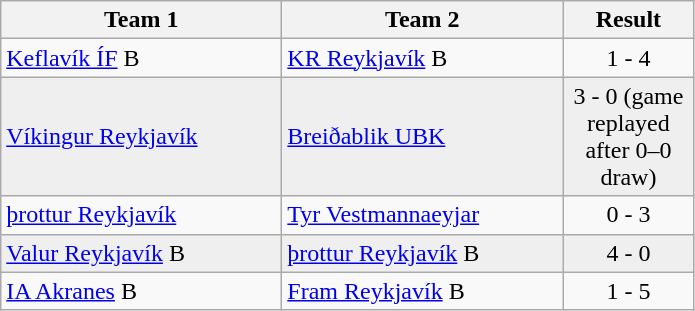<table class="wikitable">
<tr>
<th width="180">Team 1</th>
<th width="180">Team 2</th>
<th width="80">Result</th>
</tr>
<tr>
<td><a href='#'>Keflavík ÍF</a> B</td>
<td><a href='#'>KR Reykjavík</a> B</td>
<td align="center">1 - 4</td>
</tr>
<tr style="background:#EFEFEF">
<td><a href='#'>Víkingur Reykjavík</a></td>
<td><a href='#'>Breiðablik UBK</a></td>
<td align="center">3 - 0 (game replayed after 0–0 draw)</td>
</tr>
<tr>
<td><a href='#'>þrottur Reykjavík</a></td>
<td><a href='#'>Tyr Vestmannaeyjar</a></td>
<td align="center">0 - 3</td>
</tr>
<tr style="background:#EFEFEF">
<td><a href='#'>Valur Reykjavík</a> B</td>
<td><a href='#'>þrottur Reykjavík</a> B</td>
<td align="center">4 - 0</td>
</tr>
<tr>
<td><a href='#'>IA Akranes</a> B</td>
<td><a href='#'>Fram Reykjavík</a> B</td>
<td align="center">1 - 5</td>
</tr>
</table>
